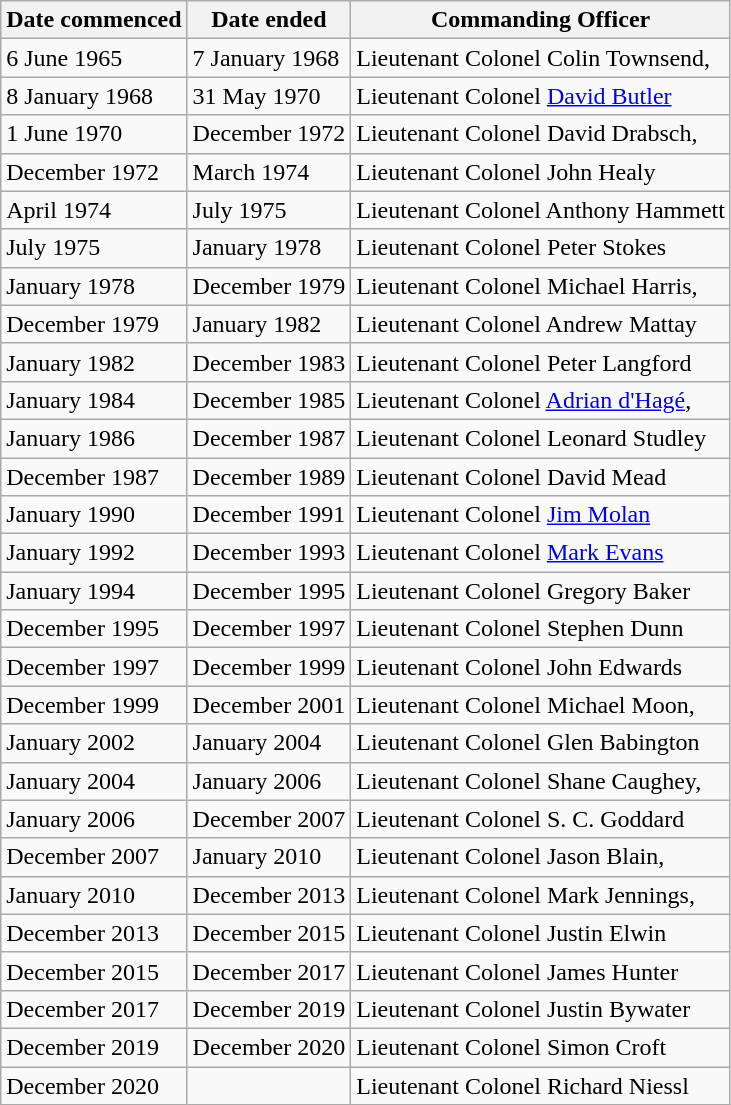<table class="wikitable">
<tr>
<th>Date commenced</th>
<th>Date ended</th>
<th>Commanding Officer</th>
</tr>
<tr>
<td>6 June 1965</td>
<td>7 January 1968</td>
<td>Lieutenant Colonel Colin Townsend, </td>
</tr>
<tr>
<td>8 January 1968</td>
<td>31 May 1970</td>
<td>Lieutenant Colonel <a href='#'>David Butler</a></td>
</tr>
<tr>
<td>1 June 1970</td>
<td>December 1972</td>
<td>Lieutenant Colonel David Drabsch, </td>
</tr>
<tr>
<td>December 1972</td>
<td>March 1974</td>
<td>Lieutenant Colonel John Healy</td>
</tr>
<tr>
<td>April 1974</td>
<td>July 1975</td>
<td>Lieutenant Colonel Anthony Hammett</td>
</tr>
<tr>
<td>July 1975</td>
<td>January 1978</td>
<td>Lieutenant Colonel Peter Stokes</td>
</tr>
<tr>
<td>January 1978</td>
<td>December 1979</td>
<td>Lieutenant Colonel Michael Harris, </td>
</tr>
<tr>
<td>December 1979</td>
<td>January 1982</td>
<td>Lieutenant Colonel Andrew Mattay</td>
</tr>
<tr>
<td>January 1982</td>
<td>December 1983</td>
<td>Lieutenant Colonel Peter Langford</td>
</tr>
<tr>
<td>January 1984</td>
<td>December 1985</td>
<td>Lieutenant Colonel <a href='#'>Adrian d'Hagé</a>, </td>
</tr>
<tr>
<td>January 1986</td>
<td>December 1987</td>
<td>Lieutenant Colonel Leonard Studley</td>
</tr>
<tr>
<td>December 1987</td>
<td>December 1989</td>
<td>Lieutenant Colonel David Mead</td>
</tr>
<tr>
<td>January 1990</td>
<td>December 1991</td>
<td>Lieutenant Colonel <a href='#'>Jim Molan</a></td>
</tr>
<tr>
<td>January 1992</td>
<td>December 1993</td>
<td>Lieutenant Colonel <a href='#'>Mark Evans</a></td>
</tr>
<tr>
<td>January 1994</td>
<td>December 1995</td>
<td>Lieutenant Colonel Gregory Baker</td>
</tr>
<tr>
<td>December 1995</td>
<td>December 1997</td>
<td>Lieutenant Colonel Stephen Dunn</td>
</tr>
<tr>
<td>December 1997</td>
<td>December 1999</td>
<td>Lieutenant Colonel John Edwards</td>
</tr>
<tr>
<td>December 1999</td>
<td>December 2001</td>
<td>Lieutenant Colonel Michael Moon, </td>
</tr>
<tr>
<td>January 2002</td>
<td>January 2004</td>
<td>Lieutenant Colonel Glen Babington</td>
</tr>
<tr>
<td>January 2004</td>
<td>January 2006</td>
<td>Lieutenant Colonel Shane Caughey, </td>
</tr>
<tr>
<td>January 2006</td>
<td>December 2007</td>
<td>Lieutenant Colonel S. C. Goddard</td>
</tr>
<tr>
<td>December 2007</td>
<td>January 2010</td>
<td>Lieutenant Colonel Jason Blain, </td>
</tr>
<tr>
<td>January 2010</td>
<td>December 2013</td>
<td>Lieutenant Colonel Mark Jennings, </td>
</tr>
<tr>
<td>December 2013</td>
<td>December 2015</td>
<td>Lieutenant Colonel Justin Elwin</td>
</tr>
<tr>
<td>December 2015</td>
<td>December 2017</td>
<td>Lieutenant Colonel James Hunter</td>
</tr>
<tr>
<td>December 2017</td>
<td>December 2019</td>
<td>Lieutenant Colonel Justin Bywater</td>
</tr>
<tr>
<td>December 2019</td>
<td>December 2020</td>
<td>Lieutenant Colonel Simon Croft</td>
</tr>
<tr>
<td>December 2020</td>
<td></td>
<td>Lieutenant Colonel Richard Niessl</td>
</tr>
</table>
